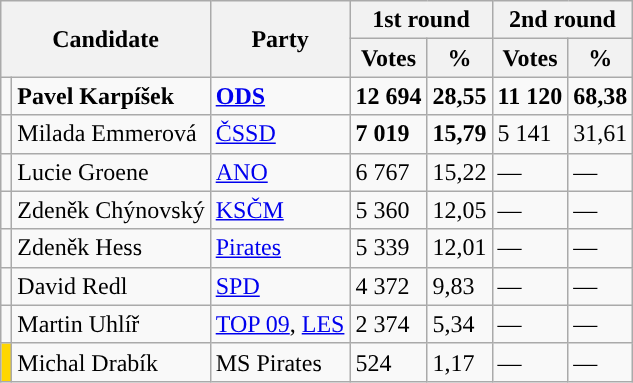<table class="wikitable sortable">
<tr>
<th colspan="2" rowspan="2">Candidate</th>
<th rowspan="2">Party</th>
<th colspan="2">1st round</th>
<th colspan="2">2nd round</th>
</tr>
<tr>
<th>Votes</th>
<th>%</th>
<th>Votes</th>
<th>%</th>
</tr>
<tr>
<td style="background-color:"></td>
<td><strong>Pavel Karpíšek</strong></td>
<td><a href='#'><strong>ODS</strong></a></td>
<td><strong>12 694</strong></td>
<td><strong>28,55</strong></td>
<td><strong>11 120</strong></td>
<td><strong>68,38</strong></td>
</tr>
<tr>
<td style="background-color:"></td>
<td>Milada Emmerová</td>
<td><a href='#'>ČSSD</a></td>
<td><strong>7 019</strong></td>
<td><strong>15,79</strong></td>
<td>5 141</td>
<td>31,61</td>
</tr>
<tr>
<td style="background-color:"></td>
<td>Lucie Groene</td>
<td><a href='#'>ANO</a></td>
<td>6 767</td>
<td>15,22</td>
<td>—</td>
<td>—</td>
</tr>
<tr>
<td style="background-color:"></td>
<td>Zdeněk Chýnovský</td>
<td><a href='#'>KSČM</a></td>
<td>5 360</td>
<td>12,05</td>
<td>—</td>
<td>—</td>
</tr>
<tr>
<td style="background-color:"></td>
<td>Zdeněk Hess</td>
<td><a href='#'>Pirates</a></td>
<td>5 339</td>
<td>12,01</td>
<td>—</td>
<td>—</td>
</tr>
<tr>
<td style="background-color:"></td>
<td>David Redl</td>
<td><a href='#'>SPD</a></td>
<td>4 372</td>
<td>9,83</td>
<td>—</td>
<td>—</td>
</tr>
<tr>
<td style="background-color:"></td>
<td>Martin Uhlíř</td>
<td><a href='#'>TOP 09</a>, <a href='#'>LES</a></td>
<td>2 374</td>
<td>5,34</td>
<td>—</td>
<td>—</td>
</tr>
<tr>
<td style="background-color:gold;"></td>
<td>Michal Drabík</td>
<td>MS Pirates</td>
<td>524</td>
<td>1,17</td>
<td>—</td>
<td>—</td>
</tr>
</table>
